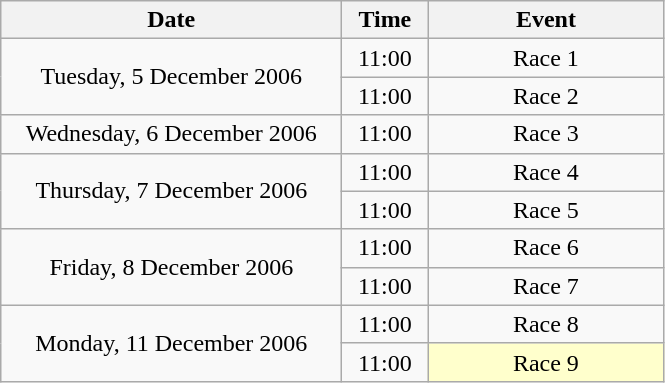<table class = "wikitable" style="text-align:center;">
<tr>
<th width=220>Date</th>
<th width=50>Time</th>
<th width=150>Event</th>
</tr>
<tr>
<td rowspan=2>Tuesday, 5 December 2006</td>
<td>11:00</td>
<td>Race 1</td>
</tr>
<tr>
<td>11:00</td>
<td>Race 2</td>
</tr>
<tr>
<td>Wednesday, 6 December 2006</td>
<td>11:00</td>
<td>Race 3</td>
</tr>
<tr>
<td rowspan=2>Thursday, 7 December 2006</td>
<td>11:00</td>
<td>Race 4</td>
</tr>
<tr>
<td>11:00</td>
<td>Race 5</td>
</tr>
<tr>
<td rowspan=2>Friday, 8 December 2006</td>
<td>11:00</td>
<td>Race 6</td>
</tr>
<tr>
<td>11:00</td>
<td>Race 7</td>
</tr>
<tr>
<td rowspan=2>Monday, 11 December 2006</td>
<td>11:00</td>
<td>Race 8</td>
</tr>
<tr>
<td>11:00</td>
<td bgcolor=ffffcc>Race 9</td>
</tr>
</table>
